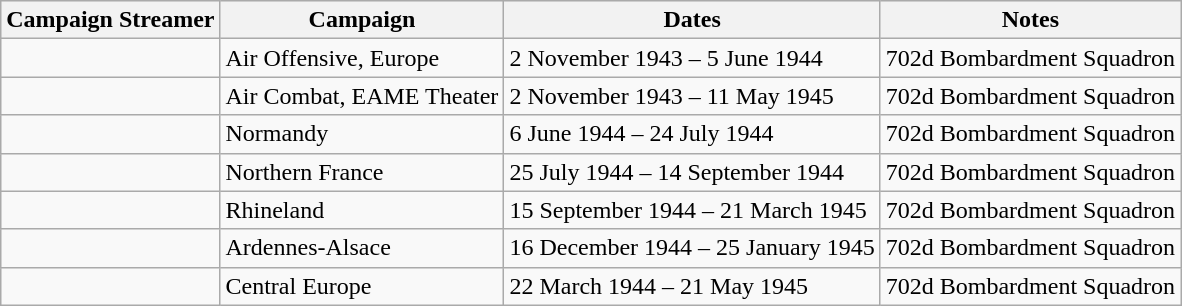<table class="wikitable">
<tr style="background:#efefef;">
<th>Campaign Streamer</th>
<th>Campaign</th>
<th>Dates</th>
<th>Notes</th>
</tr>
<tr>
<td></td>
<td>Air Offensive, Europe</td>
<td>2 November 1943 – 5 June 1944</td>
<td>702d Bombardment Squadron</td>
</tr>
<tr>
<td></td>
<td>Air Combat, EAME Theater</td>
<td>2 November 1943 – 11 May 1945</td>
<td>702d Bombardment Squadron</td>
</tr>
<tr>
<td></td>
<td>Normandy</td>
<td>6 June 1944 – 24 July 1944</td>
<td>702d Bombardment Squadron</td>
</tr>
<tr>
<td></td>
<td>Northern France</td>
<td>25 July 1944 – 14 September 1944</td>
<td>702d Bombardment Squadron</td>
</tr>
<tr>
<td></td>
<td>Rhineland</td>
<td>15 September 1944 – 21 March 1945</td>
<td>702d Bombardment Squadron</td>
</tr>
<tr>
<td></td>
<td>Ardennes-Alsace</td>
<td>16 December 1944 – 25 January 1945</td>
<td>702d Bombardment Squadron</td>
</tr>
<tr>
<td></td>
<td>Central Europe</td>
<td>22 March 1944 – 21 May 1945</td>
<td>702d Bombardment Squadron</td>
</tr>
</table>
